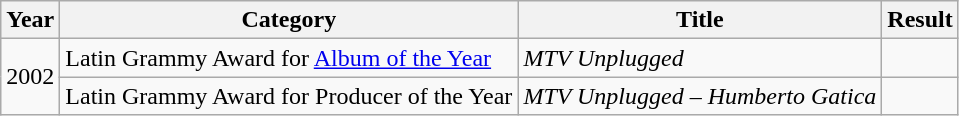<table class="wikitable">
<tr>
<th align="left">Year</th>
<th align="212">Category</th>
<th align="left">Title</th>
<th align="left">Result</th>
</tr>
<tr>
<td align="left" rowspan=2>2002</td>
<td align="left">Latin Grammy Award for <a href='#'>Album of the Year</a></td>
<td align="left"><em>MTV Unplugged</em></td>
<td></td>
</tr>
<tr>
<td align="left">Latin Grammy Award for Producer of the Year</td>
<td align="left"><em>MTV Unplugged – Humberto Gatica</em></td>
<td></td>
</tr>
</table>
